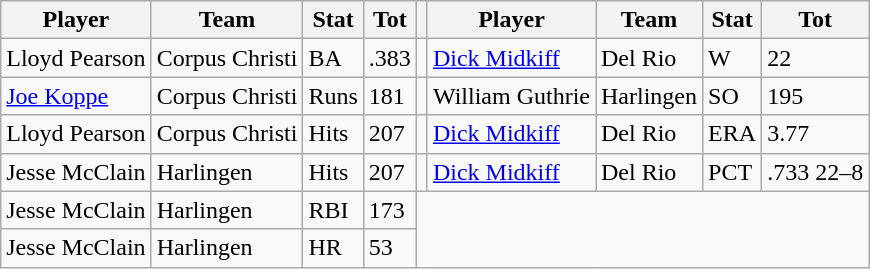<table class="wikitable">
<tr>
<th>Player</th>
<th>Team</th>
<th>Stat</th>
<th>Tot</th>
<th></th>
<th>Player</th>
<th>Team</th>
<th>Stat</th>
<th>Tot</th>
</tr>
<tr>
<td>Lloyd Pearson</td>
<td>Corpus Christi</td>
<td>BA</td>
<td>.383</td>
<td></td>
<td><a href='#'>Dick Midkiff</a></td>
<td>Del Rio</td>
<td>W</td>
<td>22</td>
</tr>
<tr>
<td><a href='#'>Joe Koppe</a></td>
<td>Corpus Christi</td>
<td>Runs</td>
<td>181</td>
<td></td>
<td>William Guthrie</td>
<td>Harlingen</td>
<td>SO</td>
<td>195</td>
</tr>
<tr>
<td>Lloyd Pearson</td>
<td>Corpus Christi</td>
<td>Hits</td>
<td>207</td>
<td></td>
<td><a href='#'>Dick Midkiff</a></td>
<td>Del Rio</td>
<td>ERA</td>
<td>3.77</td>
</tr>
<tr>
<td>Jesse McClain</td>
<td>Harlingen</td>
<td>Hits</td>
<td>207</td>
<td></td>
<td><a href='#'>Dick Midkiff</a></td>
<td>Del Rio</td>
<td>PCT</td>
<td>.733 22–8</td>
</tr>
<tr>
<td>Jesse McClain</td>
<td>Harlingen</td>
<td>RBI</td>
<td>173</td>
</tr>
<tr>
<td>Jesse McClain</td>
<td>Harlingen</td>
<td>HR</td>
<td>53</td>
</tr>
</table>
